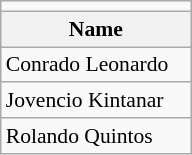<table class=wikitable style="font-size:90%">
<tr>
<td bgcolor=></td>
</tr>
<tr>
<th width=120px>Name</th>
</tr>
<tr>
<td>Conrado Leonardo</td>
</tr>
<tr>
<td>Jovencio Kintanar</td>
</tr>
<tr>
<td>Rolando Quintos</td>
</tr>
</table>
